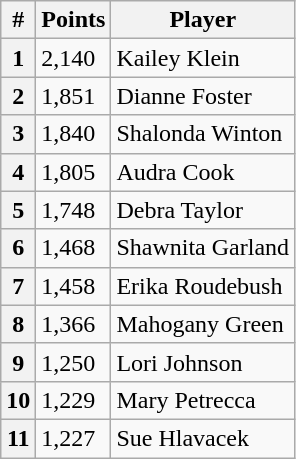<table class="wikitable">
<tr>
<th>#</th>
<th>Points</th>
<th>Player</th>
</tr>
<tr>
<th>1</th>
<td>2,140</td>
<td>Kailey Klein</td>
</tr>
<tr>
<th>2</th>
<td>1,851</td>
<td>Dianne Foster</td>
</tr>
<tr>
<th>3</th>
<td>1,840</td>
<td>Shalonda Winton</td>
</tr>
<tr>
<th>4</th>
<td>1,805</td>
<td>Audra Cook</td>
</tr>
<tr>
<th>5</th>
<td>1,748</td>
<td>Debra Taylor</td>
</tr>
<tr>
<th>6</th>
<td>1,468</td>
<td>Shawnita Garland</td>
</tr>
<tr>
<th>7</th>
<td>1,458</td>
<td>Erika Roudebush</td>
</tr>
<tr>
<th>8</th>
<td>1,366</td>
<td>Mahogany Green</td>
</tr>
<tr>
<th>9</th>
<td>1,250</td>
<td>Lori Johnson</td>
</tr>
<tr>
<th>10</th>
<td>1,229</td>
<td>Mary Petrecca</td>
</tr>
<tr>
<th>11</th>
<td>1,227</td>
<td>Sue Hlavacek</td>
</tr>
</table>
